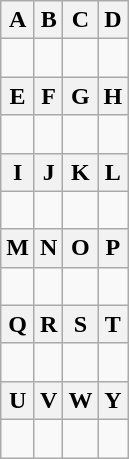<table class="wikitable">
<tr>
<th>A</th>
<th>B</th>
<th>C</th>
<th>D</th>
</tr>
<tr>
<td><br></td>
<td><br></td>
<td><br></td>
<td><br></td>
</tr>
<tr>
<th>E</th>
<th>F</th>
<th>G</th>
<th>H</th>
</tr>
<tr>
<td><br></td>
<td><br></td>
<td><br></td>
<td><br></td>
</tr>
<tr>
<th>I</th>
<th>J</th>
<th>K</th>
<th>L</th>
</tr>
<tr>
<td><br></td>
<td><br></td>
<td><br></td>
<td><br></td>
</tr>
<tr>
<th>M</th>
<th>N</th>
<th>O</th>
<th>P</th>
</tr>
<tr>
<td><br></td>
<td><br></td>
<td><br></td>
<td><br></td>
</tr>
<tr>
<th>Q</th>
<th>R</th>
<th>S</th>
<th>T</th>
</tr>
<tr>
<td></td>
<td><br></td>
<td><br></td>
<td><br></td>
</tr>
<tr>
<th>U</th>
<th>V</th>
<th>W</th>
<th>Y</th>
</tr>
<tr>
<td><br></td>
<td><br></td>
<td><br></td>
<td><br></td>
</tr>
</table>
